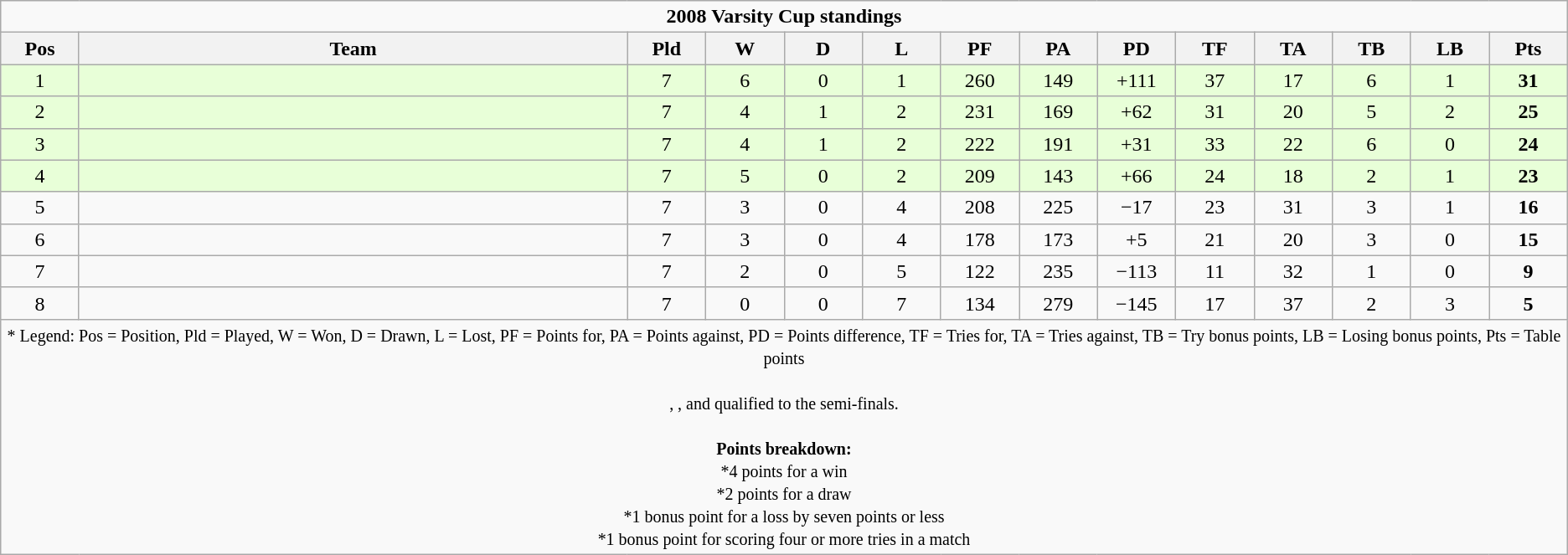<table class="wikitable" style="text-align:center">
<tr>
<td colspan="14"><strong>2008 Varsity Cup standings</strong></td>
</tr>
<tr>
<th style="width:5%">Pos</th>
<th style="width:35%">Team</th>
<th style="width:5%">Pld</th>
<th style="width:5%">W</th>
<th style="width:5%">D</th>
<th style="width:5%">L</th>
<th style="width:5%">PF</th>
<th style="width:5%">PA</th>
<th style="width:5%">PD</th>
<th style="width:5%">TF</th>
<th style="width:5%">TA</th>
<th style="width:5%">TB</th>
<th style="width:5%">LB</th>
<th style="width:5%">Pts</th>
</tr>
<tr bgcolor=#E8FFD8>
<td>1</td>
<td align=left></td>
<td>7</td>
<td>6</td>
<td>0</td>
<td>1</td>
<td>260</td>
<td>149</td>
<td>+111</td>
<td>37</td>
<td>17</td>
<td>6</td>
<td>1</td>
<td><strong>31</strong></td>
</tr>
<tr bgcolor=#E8FFD8>
<td>2</td>
<td align=left></td>
<td>7</td>
<td>4</td>
<td>1</td>
<td>2</td>
<td>231</td>
<td>169</td>
<td>+62</td>
<td>31</td>
<td>20</td>
<td>5</td>
<td>2</td>
<td><strong>25</strong></td>
</tr>
<tr bgcolor=#E8FFD8>
<td>3</td>
<td align=left></td>
<td>7</td>
<td>4</td>
<td>1</td>
<td>2</td>
<td>222</td>
<td>191</td>
<td>+31</td>
<td>33</td>
<td>22</td>
<td>6</td>
<td>0</td>
<td><strong>24</strong></td>
</tr>
<tr bgcolor=#E8FFD8>
<td>4</td>
<td align=left></td>
<td>7</td>
<td>5</td>
<td>0</td>
<td>2</td>
<td>209</td>
<td>143</td>
<td>+66</td>
<td>24</td>
<td>18</td>
<td>2</td>
<td>1</td>
<td><strong>23</strong></td>
</tr>
<tr>
<td>5</td>
<td align=left></td>
<td>7</td>
<td>3</td>
<td>0</td>
<td>4</td>
<td>208</td>
<td>225</td>
<td>−17</td>
<td>23</td>
<td>31</td>
<td>3</td>
<td>1</td>
<td><strong>16</strong></td>
</tr>
<tr>
<td>6</td>
<td align=left></td>
<td>7</td>
<td>3</td>
<td>0</td>
<td>4</td>
<td>178</td>
<td>173</td>
<td>+5</td>
<td>21</td>
<td>20</td>
<td>3</td>
<td>0</td>
<td><strong>15</strong></td>
</tr>
<tr>
<td>7</td>
<td align=left></td>
<td>7</td>
<td>2</td>
<td>0</td>
<td>5</td>
<td>122</td>
<td>235</td>
<td>−113</td>
<td>11</td>
<td>32</td>
<td>1</td>
<td>0</td>
<td><strong>9</strong></td>
</tr>
<tr>
<td>8</td>
<td align=left></td>
<td>7</td>
<td>0</td>
<td>0</td>
<td>7</td>
<td>134</td>
<td>279</td>
<td>−145</td>
<td>17</td>
<td>37</td>
<td>2</td>
<td>3</td>
<td><strong>5</strong></td>
</tr>
<tr>
<td colspan="14"><small>* Legend: Pos = Position, Pld = Played, W = Won, D = Drawn, L = Lost, PF = Points for, PA = Points against, PD = Points difference, TF = Tries for, TA = Tries against, TB = Try bonus points, LB = Losing bonus points, Pts = Table points<br><br>, ,  and  qualified to the semi-finals.<br><br><strong>Points breakdown:</strong><br>*4 points for a win<br>*2 points for a draw<br>*1 bonus point for a loss by seven points or less<br>*1 bonus point for scoring four or more tries in a match</small></td>
</tr>
</table>
